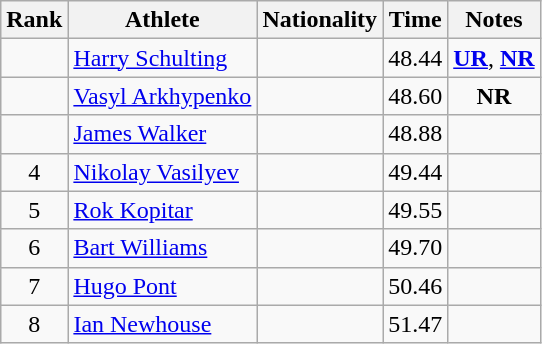<table class="wikitable sortable" style="text-align:center">
<tr>
<th>Rank</th>
<th>Athlete</th>
<th>Nationality</th>
<th>Time</th>
<th>Notes</th>
</tr>
<tr>
<td></td>
<td align=left><a href='#'>Harry Schulting</a></td>
<td align=left></td>
<td>48.44</td>
<td><strong><a href='#'>UR</a></strong>, <strong><a href='#'>NR</a></strong></td>
</tr>
<tr>
<td></td>
<td align=left><a href='#'>Vasyl Arkhypenko</a></td>
<td align=left></td>
<td>48.60</td>
<td><strong>NR</strong></td>
</tr>
<tr>
<td></td>
<td align=left><a href='#'>James Walker</a></td>
<td align=left></td>
<td>48.88</td>
<td></td>
</tr>
<tr>
<td>4</td>
<td align=left><a href='#'>Nikolay Vasilyev</a></td>
<td align=left></td>
<td>49.44</td>
<td></td>
</tr>
<tr>
<td>5</td>
<td align=left><a href='#'>Rok Kopitar</a></td>
<td align=left></td>
<td>49.55</td>
<td></td>
</tr>
<tr>
<td>6</td>
<td align=left><a href='#'>Bart Williams</a></td>
<td align=left></td>
<td>49.70</td>
<td></td>
</tr>
<tr>
<td>7</td>
<td align=left><a href='#'>Hugo Pont</a></td>
<td align=left></td>
<td>50.46</td>
<td></td>
</tr>
<tr>
<td>8</td>
<td align=left><a href='#'>Ian Newhouse</a></td>
<td align=left></td>
<td>51.47</td>
<td></td>
</tr>
</table>
